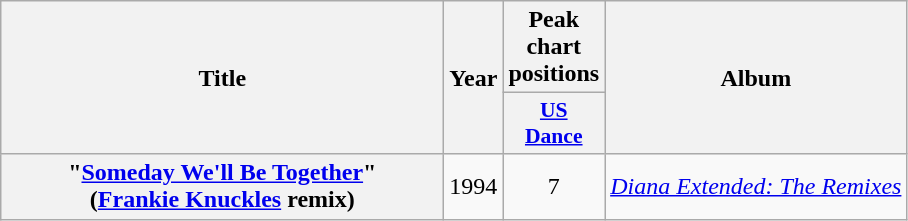<table class="wikitable plainrowheaders" style="text-align:center;">
<tr>
<th rowspan="2" style="width:18em;">Title</th>
<th rowspan="2">Year</th>
<th colspan="1">Peak chart positions</th>
<th rowspan="2" scope="col">Album</th>
</tr>
<tr>
<th scope="col" style="width:2.6em; font-size:90%;"><a href='#'>US<br>Dance</a><br></th>
</tr>
<tr>
<th scope="row">"<a href='#'>Someday We'll Be Together</a>"<br>(<a href='#'>Frankie Knuckles</a> remix)</th>
<td>1994</td>
<td>7</td>
<td><em><a href='#'>Diana Extended: The Remixes</a></em></td>
</tr>
</table>
